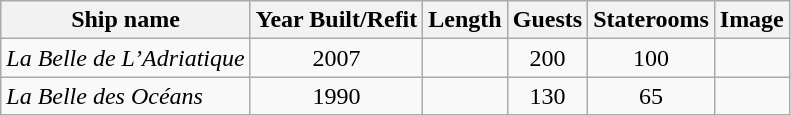<table class="wikitable">
<tr>
<th>Ship name</th>
<th>Year Built/Refit</th>
<th>Length</th>
<th>Guests</th>
<th>Staterooms</th>
<th>Image</th>
</tr>
<tr>
<td><em>La Belle de L’Adriatique</em></td>
<td style="text-align:Center;">2007</td>
<td style="text-align:Center;"></td>
<td style="text-align:Center;">200</td>
<td style="text-align:Center;">100</td>
<td style="text-align:Center;"></td>
</tr>
<tr>
<td><em>La Belle des Océans</em></td>
<td style="text-align:Center;">1990</td>
<td style="text-align:Center;"></td>
<td style="text-align:Center;">130</td>
<td style="text-align:Center;">65</td>
<td></td>
</tr>
</table>
